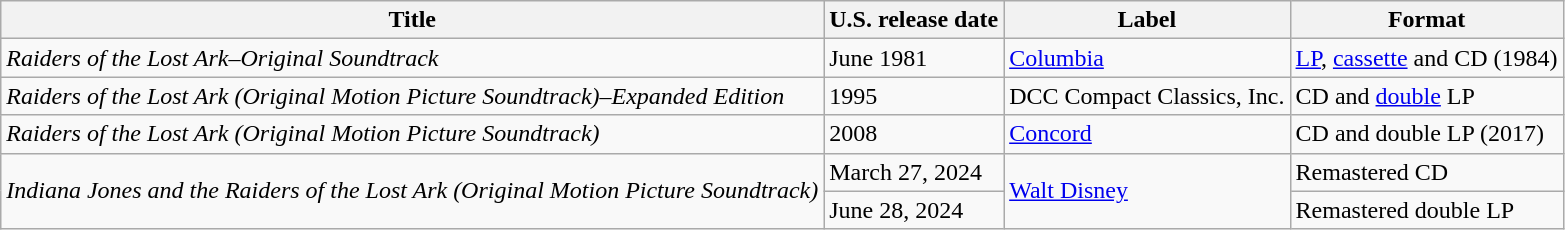<table class="wikitable">
<tr>
<th>Title</th>
<th>U.S. release date</th>
<th>Label</th>
<th>Format</th>
</tr>
<tr>
<td><em>Raiders of the Lost Ark–Original Soundtrack</em></td>
<td>June 1981</td>
<td><a href='#'>Columbia</a></td>
<td><a href='#'>LP</a>, <a href='#'>cassette</a> and CD (1984)</td>
</tr>
<tr>
<td><em>Raiders of the Lost Ark (Original Motion Picture Soundtrack)–Expanded Edition</em></td>
<td>1995</td>
<td>DCC Compact Classics, Inc.</td>
<td>CD and <a href='#'>double</a> LP</td>
</tr>
<tr>
<td><em>Raiders of the Lost Ark (Original Motion Picture Soundtrack)</em></td>
<td>2008</td>
<td><a href='#'>Concord</a></td>
<td>CD and double LP (2017)</td>
</tr>
<tr>
<td rowspan="2"><em>Indiana Jones and the Raiders of the Lost Ark (Original Motion Picture Soundtrack)</em></td>
<td>March 27, 2024</td>
<td rowspan="2"><a href='#'>Walt Disney</a></td>
<td>Remastered CD</td>
</tr>
<tr>
<td>June 28, 2024</td>
<td>Remastered double LP</td>
</tr>
</table>
